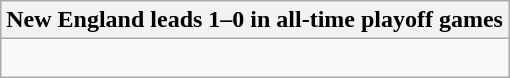<table class="wikitable collapsible collapsed">
<tr>
<th>New England leads 1–0 in all-time playoff games</th>
</tr>
<tr>
<td><br></td>
</tr>
</table>
